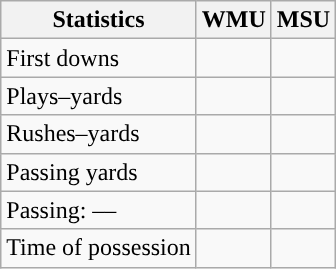<table class="wikitable" style="float:left">
<tr>
<th>Statistics</th>
<th>WMU</th>
<th>MSU</th>
</tr>
<tr>
<td>First downs</td>
<td></td>
<td></td>
</tr>
<tr>
<td>Plays–yards</td>
<td></td>
<td></td>
</tr>
<tr>
<td>Rushes–yards</td>
<td></td>
<td></td>
</tr>
<tr>
<td>Passing yards</td>
<td></td>
<td></td>
</tr>
<tr>
<td>Passing: ––</td>
<td></td>
<td></td>
</tr>
<tr>
<td>Time of possession</td>
<td></td>
<td></td>
</tr>
</table>
